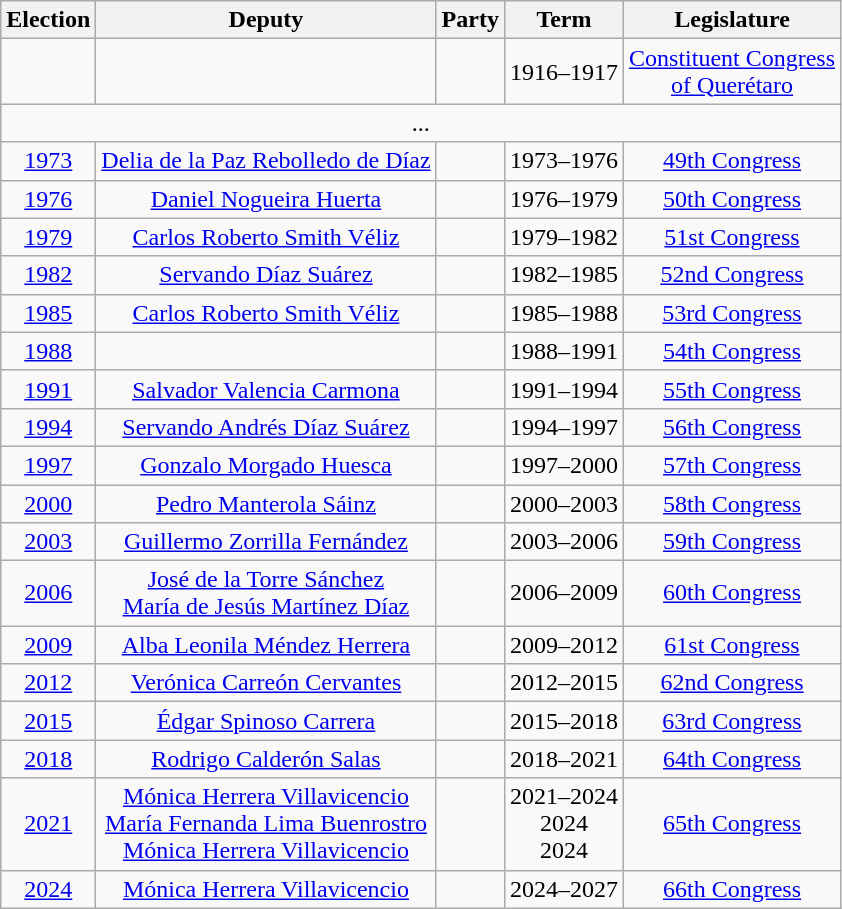<table class="wikitable sortable" style="text-align: center">
<tr>
<th>Election</th>
<th class="unsortable">Deputy</th>
<th class="unsortable">Party</th>
<th class="unsortable">Term</th>
<th class="unsortable">Legislature</th>
</tr>
<tr>
<td></td>
<td></td>
<td></td>
<td>1916–1917</td>
<td><a href='#'>Constituent Congress<br>of Querétaro</a></td>
</tr>
<tr>
<td colspan=5> ...</td>
</tr>
<tr>
<td><a href='#'>1973</a></td>
<td><a href='#'>Delia de la Paz Rebolledo de Díaz</a></td>
<td></td>
<td>1973–1976</td>
<td><a href='#'>49th Congress</a></td>
</tr>
<tr>
<td><a href='#'>1976</a></td>
<td><a href='#'>Daniel Nogueira Huerta</a></td>
<td></td>
<td>1976–1979</td>
<td><a href='#'>50th Congress</a></td>
</tr>
<tr>
<td><a href='#'>1979</a></td>
<td><a href='#'>Carlos Roberto Smith Véliz</a></td>
<td></td>
<td>1979–1982</td>
<td><a href='#'>51st Congress</a></td>
</tr>
<tr>
<td><a href='#'>1982</a></td>
<td><a href='#'>Servando Díaz Suárez</a></td>
<td></td>
<td>1982–1985</td>
<td><a href='#'>52nd Congress</a></td>
</tr>
<tr>
<td><a href='#'>1985</a></td>
<td><a href='#'>Carlos Roberto Smith Véliz</a></td>
<td></td>
<td>1985–1988</td>
<td><a href='#'>53rd Congress</a></td>
</tr>
<tr>
<td><a href='#'>1988</a></td>
<td></td>
<td></td>
<td>1988–1991</td>
<td><a href='#'>54th Congress</a></td>
</tr>
<tr>
<td><a href='#'>1991</a></td>
<td><a href='#'>Salvador Valencia Carmona</a></td>
<td></td>
<td>1991–1994</td>
<td><a href='#'>55th Congress</a></td>
</tr>
<tr>
<td><a href='#'>1994</a></td>
<td><a href='#'>Servando Andrés Díaz Suárez</a></td>
<td></td>
<td>1994–1997</td>
<td><a href='#'>56th Congress</a></td>
</tr>
<tr>
<td><a href='#'>1997</a></td>
<td><a href='#'>Gonzalo Morgado Huesca</a></td>
<td></td>
<td>1997–2000</td>
<td><a href='#'>57th Congress</a></td>
</tr>
<tr>
<td><a href='#'>2000</a></td>
<td><a href='#'>Pedro Manterola Sáinz</a></td>
<td></td>
<td>2000–2003</td>
<td><a href='#'>58th Congress</a></td>
</tr>
<tr>
<td><a href='#'>2003</a></td>
<td><a href='#'>Guillermo Zorrilla Fernández</a></td>
<td></td>
<td>2003–2006</td>
<td><a href='#'>59th Congress</a></td>
</tr>
<tr>
<td><a href='#'>2006</a></td>
<td><a href='#'>José de la Torre Sánchez</a><br><a href='#'>María de Jesús Martínez Díaz</a></td>
<td></td>
<td>2006–2009</td>
<td><a href='#'>60th Congress</a></td>
</tr>
<tr>
<td><a href='#'>2009</a></td>
<td><a href='#'>Alba Leonila Méndez Herrera</a></td>
<td></td>
<td>2009–2012</td>
<td><a href='#'>61st Congress</a></td>
</tr>
<tr>
<td><a href='#'>2012</a></td>
<td><a href='#'>Verónica Carreón Cervantes</a></td>
<td> </td>
<td>2012–2015</td>
<td><a href='#'>62nd Congress</a></td>
</tr>
<tr>
<td><a href='#'>2015</a></td>
<td><a href='#'>Édgar Spinoso Carrera</a></td>
<td> </td>
<td>2015–2018</td>
<td><a href='#'>63rd Congress</a></td>
</tr>
<tr>
<td><a href='#'>2018</a></td>
<td><a href='#'>Rodrigo Calderón Salas</a></td>
<td></td>
<td>2018–2021</td>
<td><a href='#'>64th Congress</a></td>
</tr>
<tr>
<td><a href='#'>2021</a></td>
<td><a href='#'>Mónica Herrera Villavicencio</a><br><a href='#'>María Fernanda Lima Buenrostro</a><br><a href='#'>Mónica Herrera Villavicencio</a></td>
<td></td>
<td>2021–2024<br>2024<br>2024</td>
<td><a href='#'>65th Congress</a></td>
</tr>
<tr>
<td><a href='#'>2024</a></td>
<td><a href='#'>Mónica Herrera Villavicencio</a></td>
<td></td>
<td>2024–2027</td>
<td><a href='#'>66th Congress</a></td>
</tr>
</table>
